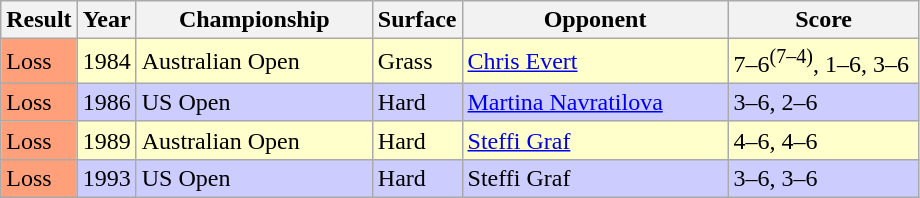<table class="sortable wikitable">
<tr>
<th style="width:40px">Result</th>
<th style="width:30px">Year</th>
<th style="width:150px">Championship</th>
<th style="width:50px">Surface</th>
<th style="width:170px">Opponent</th>
<th style="width:120px"  class="unsortable">Score</th>
</tr>
<tr style="background:#ffffcc;">
<td style="background:#ffa07a;">Loss</td>
<td>1984</td>
<td>Australian Open</td>
<td>Grass</td>
<td> <a href='#'>Chris Evert</a></td>
<td>7–6<sup>(7–4)</sup>, 1–6, 3–6</td>
</tr>
<tr style="background:#ccccff;">
<td style="background:#ffa07a;">Loss</td>
<td>1986</td>
<td>US Open</td>
<td>Hard</td>
<td> <a href='#'>Martina Navratilova</a></td>
<td>3–6, 2–6</td>
</tr>
<tr style="background:#ffffcc;">
<td style="background:#ffa07a;">Loss</td>
<td>1989</td>
<td>Australian Open</td>
<td>Hard</td>
<td> <a href='#'>Steffi Graf</a></td>
<td>4–6, 4–6</td>
</tr>
<tr style="background:#ccccff;">
<td style="background:#ffa07a;">Loss</td>
<td>1993</td>
<td>US Open</td>
<td>Hard</td>
<td> Steffi Graf</td>
<td>3–6, 3–6</td>
</tr>
</table>
